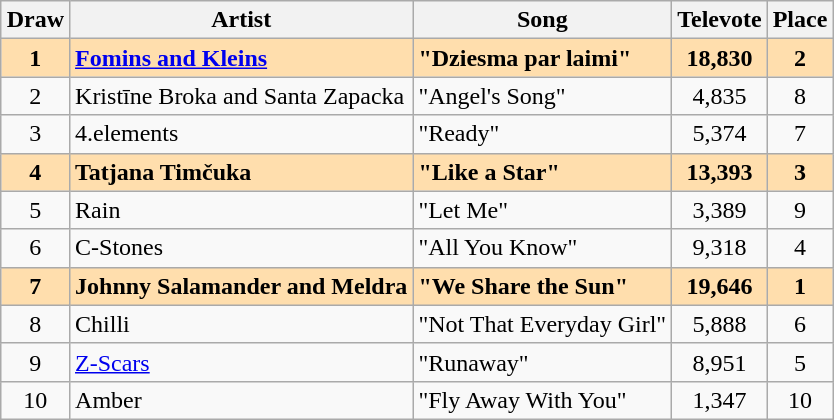<table class="sortable wikitable" style="margin: 1em auto 1em auto; text-align:center;">
<tr>
<th>Draw</th>
<th>Artist</th>
<th>Song</th>
<th>Televote</th>
<th>Place</th>
</tr>
<tr style="font-weight:bold;background:navajowhite;">
<td>1</td>
<td align="left"><a href='#'>Fomins and Kleins</a></td>
<td align="left">"Dziesma par laimi"</td>
<td>18,830</td>
<td>2</td>
</tr>
<tr>
<td>2</td>
<td align="left">Kristīne Broka and Santa Zapacka</td>
<td align="left">"Angel's Song"</td>
<td>4,835</td>
<td>8</td>
</tr>
<tr>
<td>3</td>
<td align="left">4.elements</td>
<td align="left">"Ready"</td>
<td>5,374</td>
<td>7</td>
</tr>
<tr style="font-weight:bold;background:navajowhite;">
<td>4</td>
<td align="left">Tatjana Timčuka</td>
<td align="left">"Like a Star"</td>
<td>13,393</td>
<td>3</td>
</tr>
<tr>
<td>5</td>
<td align="left">Rain</td>
<td align="left">"Let Me"</td>
<td>3,389</td>
<td>9</td>
</tr>
<tr>
<td>6</td>
<td align="left">C-Stones</td>
<td align="left">"All You Know"</td>
<td>9,318</td>
<td>4</td>
</tr>
<tr style="font-weight:bold;background:navajowhite;">
<td>7</td>
<td align="left">Johnny Salamander and Meldra</td>
<td align="left">"We Share the Sun"</td>
<td>19,646</td>
<td>1</td>
</tr>
<tr>
<td>8</td>
<td align="left">Chilli</td>
<td align="left">"Not That Everyday Girl"</td>
<td>5,888</td>
<td>6</td>
</tr>
<tr>
<td>9</td>
<td align="left"><a href='#'>Z-Scars</a></td>
<td align="left">"Runaway"</td>
<td>8,951</td>
<td>5</td>
</tr>
<tr>
<td>10</td>
<td align="left">Amber</td>
<td align="left">"Fly Away With You"</td>
<td>1,347</td>
<td>10</td>
</tr>
</table>
